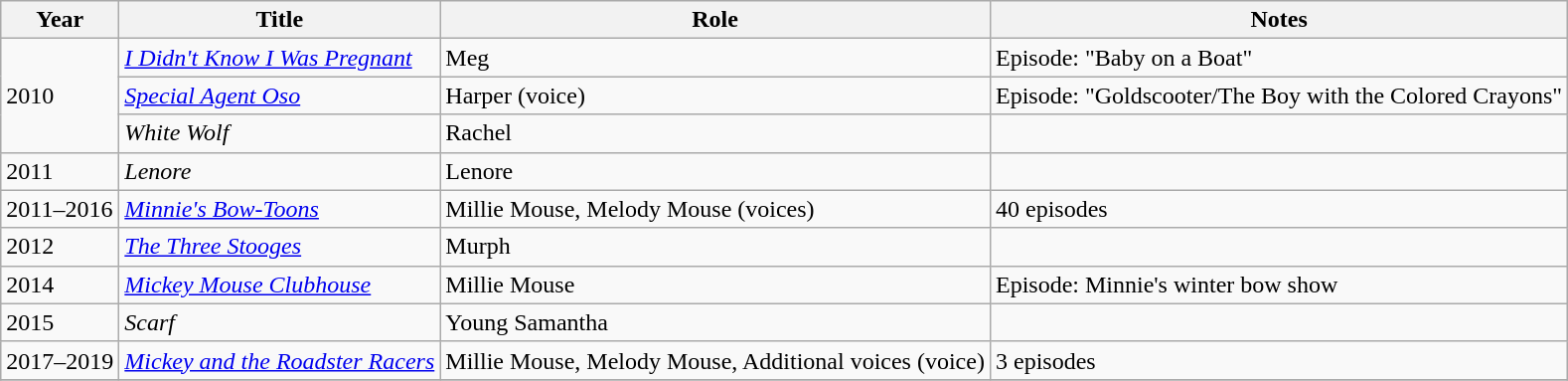<table class=wikitable>
<tr>
<th>Year</th>
<th>Title</th>
<th>Role</th>
<th>Notes</th>
</tr>
<tr>
<td rowspan="3">2010</td>
<td><em><a href='#'>I Didn't Know I Was Pregnant</a></em></td>
<td>Meg</td>
<td>Episode: "Baby on a Boat"</td>
</tr>
<tr>
<td><em><a href='#'>Special Agent Oso</a></em></td>
<td>Harper (voice)</td>
<td>Episode: "Goldscooter/The Boy with the Colored Crayons"</td>
</tr>
<tr>
<td><em>White Wolf</em></td>
<td>Rachel</td>
<td></td>
</tr>
<tr>
<td>2011</td>
<td><em>Lenore</em></td>
<td>Lenore</td>
<td></td>
</tr>
<tr>
<td>2011–2016</td>
<td><em><a href='#'>Minnie's Bow-Toons</a></em></td>
<td>Millie Mouse, Melody Mouse (voices)</td>
<td>40 episodes</td>
</tr>
<tr>
<td>2012</td>
<td><em><a href='#'>The Three Stooges</a></em></td>
<td>Murph</td>
</tr>
<tr>
<td>2014</td>
<td><em><a href='#'>Mickey Mouse Clubhouse</a></em></td>
<td>Millie Mouse</td>
<td>Episode: Minnie's winter bow show</td>
</tr>
<tr>
<td>2015</td>
<td><em>Scarf</em></td>
<td>Young Samantha</td>
<td></td>
</tr>
<tr>
<td>2017–2019</td>
<td><em><a href='#'>Mickey and the Roadster Racers</a></em></td>
<td>Millie Mouse, Melody Mouse, Additional voices (voice)</td>
<td>3 episodes</td>
</tr>
<tr>
</tr>
</table>
